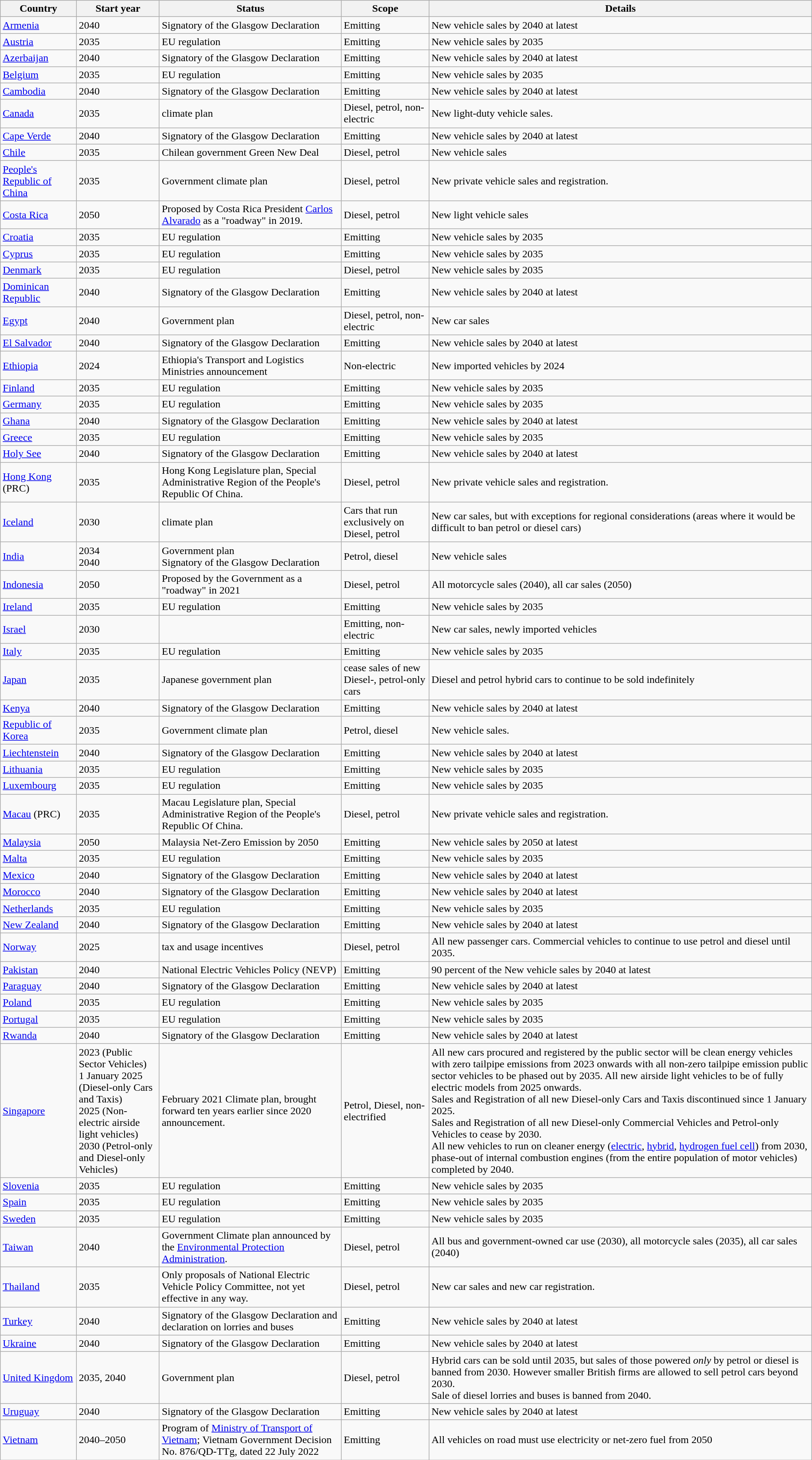<table class="wikitable sortable">
<tr>
<th>Country</th>
<th>Start year</th>
<th>Status</th>
<th>Scope</th>
<th>Details</th>
</tr>
<tr>
<td><a href='#'>Armenia</a></td>
<td>2040</td>
<td>Signatory of the Glasgow Declaration</td>
<td>Emitting</td>
<td>New vehicle sales by 2040 at latest</td>
</tr>
<tr>
<td><a href='#'>Austria</a></td>
<td>2035</td>
<td>EU regulation</td>
<td>Emitting</td>
<td>New vehicle sales by 2035</td>
</tr>
<tr>
<td><a href='#'>Azerbaijan</a></td>
<td>2040</td>
<td>Signatory of the Glasgow Declaration</td>
<td>Emitting</td>
<td>New vehicle sales by 2040 at latest</td>
</tr>
<tr>
<td><a href='#'>Belgium</a></td>
<td>2035</td>
<td>EU regulation</td>
<td>Emitting</td>
<td>New vehicle sales by 2035</td>
</tr>
<tr>
<td><a href='#'>Cambodia</a></td>
<td>2040</td>
<td>Signatory of the Glasgow Declaration</td>
<td>Emitting</td>
<td>New vehicle sales by 2040 at latest</td>
</tr>
<tr>
<td><a href='#'>Canada</a></td>
<td>2035</td>
<td>climate plan</td>
<td>Diesel, petrol, non-electric</td>
<td>New light-duty vehicle sales.</td>
</tr>
<tr>
<td><a href='#'>Cape Verde</a></td>
<td>2040</td>
<td>Signatory of the Glasgow Declaration</td>
<td>Emitting</td>
<td>New vehicle sales by 2040 at latest</td>
</tr>
<tr>
<td><a href='#'>Chile</a></td>
<td>2035</td>
<td>Chilean government Green New Deal</td>
<td>Diesel, petrol</td>
<td>New vehicle sales</td>
</tr>
<tr>
<td><a href='#'>People's Republic of China</a></td>
<td>2035</td>
<td>Government climate plan</td>
<td>Diesel, petrol</td>
<td>New private vehicle sales and registration.</td>
</tr>
<tr>
<td><a href='#'>Costa Rica</a></td>
<td>2050</td>
<td>Proposed by Costa Rica President <a href='#'>Carlos Alvarado</a> as a "roadway" in 2019.</td>
<td>Diesel, petrol</td>
<td>New light vehicle sales</td>
</tr>
<tr>
<td><a href='#'>Croatia</a></td>
<td>2035</td>
<td>EU regulation</td>
<td>Emitting</td>
<td>New vehicle sales by 2035</td>
</tr>
<tr>
<td><a href='#'>Cyprus</a></td>
<td>2035</td>
<td>EU regulation</td>
<td>Emitting</td>
<td>New vehicle sales by 2035</td>
</tr>
<tr>
<td><a href='#'>Denmark</a></td>
<td>2035</td>
<td>EU regulation</td>
<td>Diesel, petrol</td>
<td>New vehicle sales  by 2035</td>
</tr>
<tr>
<td><a href='#'>Dominican Republic</a></td>
<td>2040</td>
<td>Signatory of the Glasgow Declaration</td>
<td>Emitting</td>
<td>New vehicle sales by 2040 at latest</td>
</tr>
<tr>
<td><a href='#'>Egypt</a></td>
<td>2040</td>
<td>Government plan</td>
<td>Diesel, petrol, non-electric</td>
<td>New car sales</td>
</tr>
<tr>
<td><a href='#'>El Salvador</a></td>
<td>2040</td>
<td>Signatory of the Glasgow Declaration</td>
<td>Emitting</td>
<td>New vehicle sales by 2040 at latest</td>
</tr>
<tr>
<td><a href='#'>Ethiopia</a></td>
<td>2024</td>
<td>Ethiopia's Transport and Logistics Ministries announcement</td>
<td>Non-electric</td>
<td>New imported vehicles by 2024</td>
</tr>
<tr>
<td><a href='#'>Finland</a></td>
<td>2035</td>
<td>EU regulation</td>
<td>Emitting</td>
<td>New vehicle sales by 2035</td>
</tr>
<tr>
<td><a href='#'>Germany</a></td>
<td>2035</td>
<td>EU regulation</td>
<td>Emitting</td>
<td>New vehicle sales by 2035</td>
</tr>
<tr>
<td><a href='#'>Ghana</a></td>
<td>2040</td>
<td>Signatory of the Glasgow Declaration</td>
<td>Emitting</td>
<td>New vehicle sales by 2040 at latest</td>
</tr>
<tr>
<td><a href='#'>Greece</a></td>
<td>2035</td>
<td>EU regulation</td>
<td>Emitting</td>
<td>New vehicle sales by 2035</td>
</tr>
<tr>
<td><a href='#'>Holy See</a></td>
<td>2040</td>
<td>Signatory of the Glasgow Declaration</td>
<td>Emitting</td>
<td>New vehicle sales by 2040 at latest</td>
</tr>
<tr>
<td><a href='#'>Hong Kong</a> (PRC)</td>
<td>2035</td>
<td>Hong Kong Legislature plan, Special Administrative Region of the People's Republic Of China.</td>
<td>Diesel, petrol</td>
<td>New private vehicle sales and registration.</td>
</tr>
<tr>
<td><a href='#'>Iceland</a></td>
<td>2030</td>
<td>climate plan</td>
<td>Cars that run exclusively on Diesel, petrol</td>
<td>New car sales, but with exceptions for regional considerations (areas where it would be difficult to ban petrol or diesel cars)</td>
</tr>
<tr>
<td><a href='#'>India</a></td>
<td>2034<br>2040</td>
<td>Government plan<br>Signatory of the Glasgow Declaration</td>
<td>Petrol, diesel</td>
<td>New vehicle sales</td>
</tr>
<tr>
<td><a href='#'>Indonesia</a></td>
<td>2050</td>
<td>Proposed by the Government as a "roadway" in 2021</td>
<td>Diesel, petrol</td>
<td>All motorcycle sales (2040), all car sales (2050)</td>
</tr>
<tr>
<td><a href='#'>Ireland</a></td>
<td>2035</td>
<td>EU regulation</td>
<td>Emitting</td>
<td>New vehicle sales by 2035</td>
</tr>
<tr>
<td><a href='#'>Israel</a></td>
<td>2030</td>
<td></td>
<td>Emitting, non-electric</td>
<td>New car sales, newly imported vehicles</td>
</tr>
<tr>
<td><a href='#'>Italy</a></td>
<td>2035</td>
<td>EU regulation</td>
<td>Emitting</td>
<td>New vehicle sales by 2035</td>
</tr>
<tr>
<td><a href='#'>Japan</a></td>
<td>2035</td>
<td>Japanese government plan</td>
<td>cease sales of new Diesel-, petrol-only cars</td>
<td>Diesel and petrol hybrid cars to continue to be sold indefinitely</td>
</tr>
<tr>
<td><a href='#'>Kenya</a></td>
<td>2040</td>
<td>Signatory of the Glasgow Declaration</td>
<td>Emitting</td>
<td>New vehicle sales by 2040 at latest</td>
</tr>
<tr>
<td><a href='#'>Republic of Korea</a></td>
<td>2035</td>
<td>Government climate plan</td>
<td>Petrol, diesel</td>
<td>New vehicle sales.</td>
</tr>
<tr>
<td><a href='#'>Liechtenstein</a></td>
<td>2040</td>
<td>Signatory of the Glasgow Declaration</td>
<td>Emitting</td>
<td>New vehicle sales by 2040 at latest</td>
</tr>
<tr>
<td><a href='#'>Lithuania</a></td>
<td>2035</td>
<td>EU regulation</td>
<td>Emitting</td>
<td>New vehicle sales by 2035</td>
</tr>
<tr>
<td><a href='#'>Luxembourg</a></td>
<td>2035</td>
<td>EU regulation</td>
<td>Emitting</td>
<td>New vehicle sales by 2035</td>
</tr>
<tr>
<td><a href='#'>Macau</a> (PRC)</td>
<td>2035</td>
<td>Macau Legislature plan, Special Administrative Region of the People's Republic Of China.</td>
<td>Diesel, petrol</td>
<td>New private vehicle sales and registration.</td>
</tr>
<tr>
<td><a href='#'>Malaysia</a></td>
<td>2050</td>
<td>Malaysia Net-Zero Emission by 2050</td>
<td>Emitting</td>
<td>New vehicle sales by 2050 at latest</td>
</tr>
<tr>
<td><a href='#'>Malta</a></td>
<td>2035</td>
<td>EU regulation</td>
<td>Emitting</td>
<td>New vehicle sales by 2035</td>
</tr>
<tr>
<td><a href='#'>Mexico</a></td>
<td>2040</td>
<td>Signatory of the Glasgow Declaration</td>
<td>Emitting</td>
<td>New vehicle sales by 2040 at latest</td>
</tr>
<tr>
<td><a href='#'>Morocco</a></td>
<td>2040</td>
<td>Signatory of the Glasgow Declaration</td>
<td>Emitting</td>
<td>New vehicle sales by 2040 at latest</td>
</tr>
<tr>
<td><a href='#'>Netherlands</a></td>
<td>2035</td>
<td>EU regulation</td>
<td>Emitting</td>
<td>New vehicle sales by 2035</td>
</tr>
<tr>
<td><a href='#'>New Zealand</a></td>
<td>2040</td>
<td>Signatory of the Glasgow Declaration</td>
<td>Emitting</td>
<td>New vehicle sales by 2040 at latest</td>
</tr>
<tr>
<td><a href='#'>Norway</a></td>
<td>2025</td>
<td>tax and usage incentives</td>
<td>Diesel, petrol</td>
<td>All new passenger cars. Commercial vehicles to continue to use petrol and diesel until 2035.</td>
</tr>
<tr>
<td><a href='#'>Pakistan</a></td>
<td>2040</td>
<td>National Electric Vehicles Policy (NEVP)</td>
<td>Emitting</td>
<td>90 percent of the New vehicle sales by 2040 at latest</td>
</tr>
<tr>
<td><a href='#'>Paraguay</a></td>
<td>2040</td>
<td>Signatory of the Glasgow Declaration</td>
<td>Emitting</td>
<td>New vehicle sales by 2040 at latest</td>
</tr>
<tr>
<td><a href='#'>Poland</a></td>
<td>2035</td>
<td>EU regulation</td>
<td>Emitting</td>
<td>New vehicle sales by 2035</td>
</tr>
<tr>
<td><a href='#'>Portugal</a></td>
<td>2035</td>
<td>EU regulation</td>
<td>Emitting</td>
<td>New vehicle sales by 2035</td>
</tr>
<tr>
<td><a href='#'>Rwanda</a></td>
<td>2040</td>
<td>Signatory of the Glasgow Declaration</td>
<td>Emitting</td>
<td>New vehicle sales by 2040 at latest</td>
</tr>
<tr>
<td><a href='#'>Singapore</a></td>
<td>2023 (Public Sector Vehicles)<br>1 January 2025 (Diesel-only Cars and Taxis)<br>2025 (Non-electric airside light vehicles)<br>2030 (Petrol-only and Diesel-only Vehicles)</td>
<td>February 2021 Climate plan, brought forward ten years earlier since 2020 announcement.</td>
<td>Petrol, Diesel, non-electrified</td>
<td>All new cars procured and registered by the public sector will be clean energy vehicles with zero tailpipe emissions from 2023 onwards with all non-zero tailpipe emission public sector vehicles to be phased out by 2035. All new airside light vehicles to be of fully electric models from 2025 onwards.<br>Sales and Registration of all new Diesel-only Cars and Taxis discontinued since 1 January 2025.<br>Sales and Registration of all new Diesel-only Commercial Vehicles and Petrol-only Vehicles to cease by 2030.<br>All new vehicles to run on cleaner energy (<a href='#'>electric</a>, <a href='#'>hybrid</a>, <a href='#'>hydrogen fuel cell</a>) from 2030, phase-out of internal combustion engines (from the entire population of motor vehicles) completed by 2040.</td>
</tr>
<tr>
<td><a href='#'>Slovenia</a></td>
<td>2035</td>
<td>EU regulation</td>
<td>Emitting</td>
<td>New vehicle sales by 2035</td>
</tr>
<tr>
<td><a href='#'>Spain</a></td>
<td>2035</td>
<td>EU regulation</td>
<td>Emitting</td>
<td>New vehicle sales by 2035</td>
</tr>
<tr>
<td><a href='#'>Sweden</a></td>
<td>2035</td>
<td>EU regulation</td>
<td>Emitting</td>
<td>New vehicle sales by 2035</td>
</tr>
<tr>
<td><a href='#'>Taiwan</a></td>
<td>2040</td>
<td>Government Climate plan announced by the <a href='#'>Environmental Protection Administration</a>.</td>
<td>Diesel, petrol</td>
<td>All bus and government-owned car use (2030), all motorcycle sales (2035), all car sales (2040)</td>
</tr>
<tr>
<td><a href='#'>Thailand</a></td>
<td>2035</td>
<td>Only proposals of National Electric Vehicle Policy Committee, not yet effective in any way.</td>
<td>Diesel, petrol</td>
<td>New car sales and new car registration.</td>
</tr>
<tr>
<td><a href='#'>Turkey</a></td>
<td>2040</td>
<td>Signatory of the Glasgow Declaration and declaration on lorries and buses</td>
<td>Emitting</td>
<td>New vehicle sales by 2040 at latest</td>
</tr>
<tr>
<td><a href='#'>Ukraine</a></td>
<td>2040</td>
<td>Signatory of the Glasgow Declaration</td>
<td>Emitting</td>
<td>New vehicle sales by 2040 at latest</td>
</tr>
<tr>
<td><a href='#'>United Kingdom</a></td>
<td>2035, 2040</td>
<td>Government plan</td>
<td>Diesel, petrol</td>
<td>Hybrid cars can be sold until 2035, but sales of those powered <em>only</em> by petrol or diesel is banned from 2030. However smaller British firms are allowed to sell petrol cars beyond 2030.<br>Sale of diesel lorries and buses is banned from 2040.</td>
</tr>
<tr>
<td><a href='#'>Uruguay</a></td>
<td>2040</td>
<td>Signatory of the Glasgow Declaration</td>
<td>Emitting</td>
<td>New vehicle sales by 2040 at latest</td>
</tr>
<tr>
<td><a href='#'>Vietnam</a></td>
<td>2040–2050</td>
<td>Program of <a href='#'>Ministry of Transport of Vietnam</a>; Vietnam Government Decision No. 876/QD-TTg, dated 22 July 2022</td>
<td>Emitting</td>
<td>All vehicles on road must use electricity or net-zero fuel from 2050</td>
</tr>
</table>
